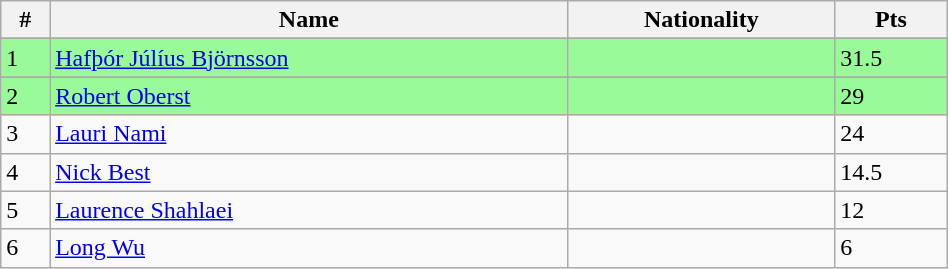<table class="wikitable" style="display: inline-table; width: 50%;">
<tr>
<th>#</th>
<th>Name</th>
<th>Nationality</th>
<th>Pts</th>
</tr>
<tr>
</tr>
<tr style="background:palegreen;">
<td>1</td>
<td><a href='#'>Hafþór Júlíus Björnsson</a></td>
<td></td>
<td>31.5</td>
</tr>
<tr>
</tr>
<tr style="background:palegreen;">
<td>2</td>
<td><a href='#'>Robert Oberst</a></td>
<td></td>
<td>29</td>
</tr>
<tr>
<td>3</td>
<td><a href='#'>Lauri Nami</a></td>
<td></td>
<td>24</td>
</tr>
<tr>
<td>4</td>
<td><a href='#'>Nick Best</a></td>
<td></td>
<td>14.5</td>
</tr>
<tr>
<td>5</td>
<td><a href='#'>Laurence Shahlaei</a></td>
<td></td>
<td>12</td>
</tr>
<tr>
<td>6</td>
<td><a href='#'>Long Wu</a></td>
<td></td>
<td>6</td>
</tr>
</table>
